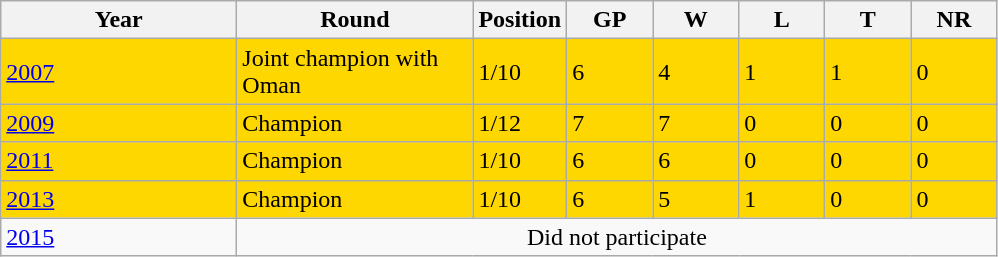<table class="wikitable">
<tr>
<th width=150>Year</th>
<th width=150>Round</th>
<th width=50>Position</th>
<th width=50>GP</th>
<th width=50>W</th>
<th width=50>L</th>
<th width=50>T</th>
<th width=50>NR</th>
</tr>
<tr bgcolor=gold>
<td> <a href='#'>2007</a></td>
<td>Joint champion with Oman</td>
<td>1/10</td>
<td>6</td>
<td>4</td>
<td>1</td>
<td>1</td>
<td>0</td>
</tr>
<tr bgcolor=gold>
<td> <a href='#'>2009</a></td>
<td>Champion </td>
<td>1/12</td>
<td>7</td>
<td>7</td>
<td>0</td>
<td>0</td>
<td>0</td>
</tr>
<tr bgcolor=gold>
<td> <a href='#'>2011</a></td>
<td>Champion</td>
<td>1/10</td>
<td>6</td>
<td>6</td>
<td>0</td>
<td>0</td>
<td>0</td>
</tr>
<tr bgcolor=gold>
<td> <a href='#'>2013</a></td>
<td>Champion</td>
<td>1/10</td>
<td>6</td>
<td>5</td>
<td>1</td>
<td>0</td>
<td>0</td>
</tr>
<tr>
<td> <a href='#'>2015</a></td>
<td colspan=7 align=center>Did not participate</td>
</tr>
</table>
